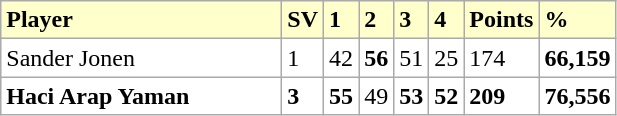<table class="wikitable">
<tr bgcolor="#ffffcc">
<td width=180><strong>Player</strong></td>
<td><strong>SV</strong></td>
<td><strong>1</strong></td>
<td><strong>2</strong></td>
<td><strong>3</strong></td>
<td><strong>4</strong></td>
<td><strong>Points</strong></td>
<td><strong>%</strong></td>
</tr>
<tr bgcolor="FFFFFF">
<td> Sander Jonen</td>
<td>1</td>
<td>42</td>
<td><strong>56</strong></td>
<td>51</td>
<td>25</td>
<td>174</td>
<td><strong>66,159</strong></td>
</tr>
<tr bgcolor="FFFFFF">
<td> <strong>Haci Arap Yaman</strong></td>
<td><strong>3</strong></td>
<td><strong>55</strong></td>
<td>49</td>
<td><strong>53</strong></td>
<td><strong>52</strong></td>
<td><strong>209</strong></td>
<td><strong>76,556</strong></td>
</tr>
</table>
